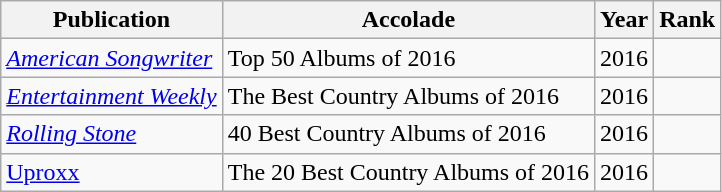<table class="sortable wikitable">
<tr>
<th>Publication</th>
<th>Accolade</th>
<th>Year</th>
<th>Rank</th>
</tr>
<tr>
<td><em><a href='#'>American Songwriter</a></em></td>
<td>Top 50 Albums of 2016</td>
<td>2016</td>
<td></td>
</tr>
<tr>
<td><em><a href='#'>Entertainment Weekly</a></em></td>
<td>The Best Country Albums of 2016</td>
<td>2016</td>
<td></td>
</tr>
<tr>
<td><em><a href='#'>Rolling Stone</a></em></td>
<td>40 Best Country Albums of 2016</td>
<td>2016</td>
<td></td>
</tr>
<tr>
<td><a href='#'>Uproxx</a></td>
<td>The 20 Best Country Albums of 2016</td>
<td>2016</td>
<td></td>
</tr>
</table>
